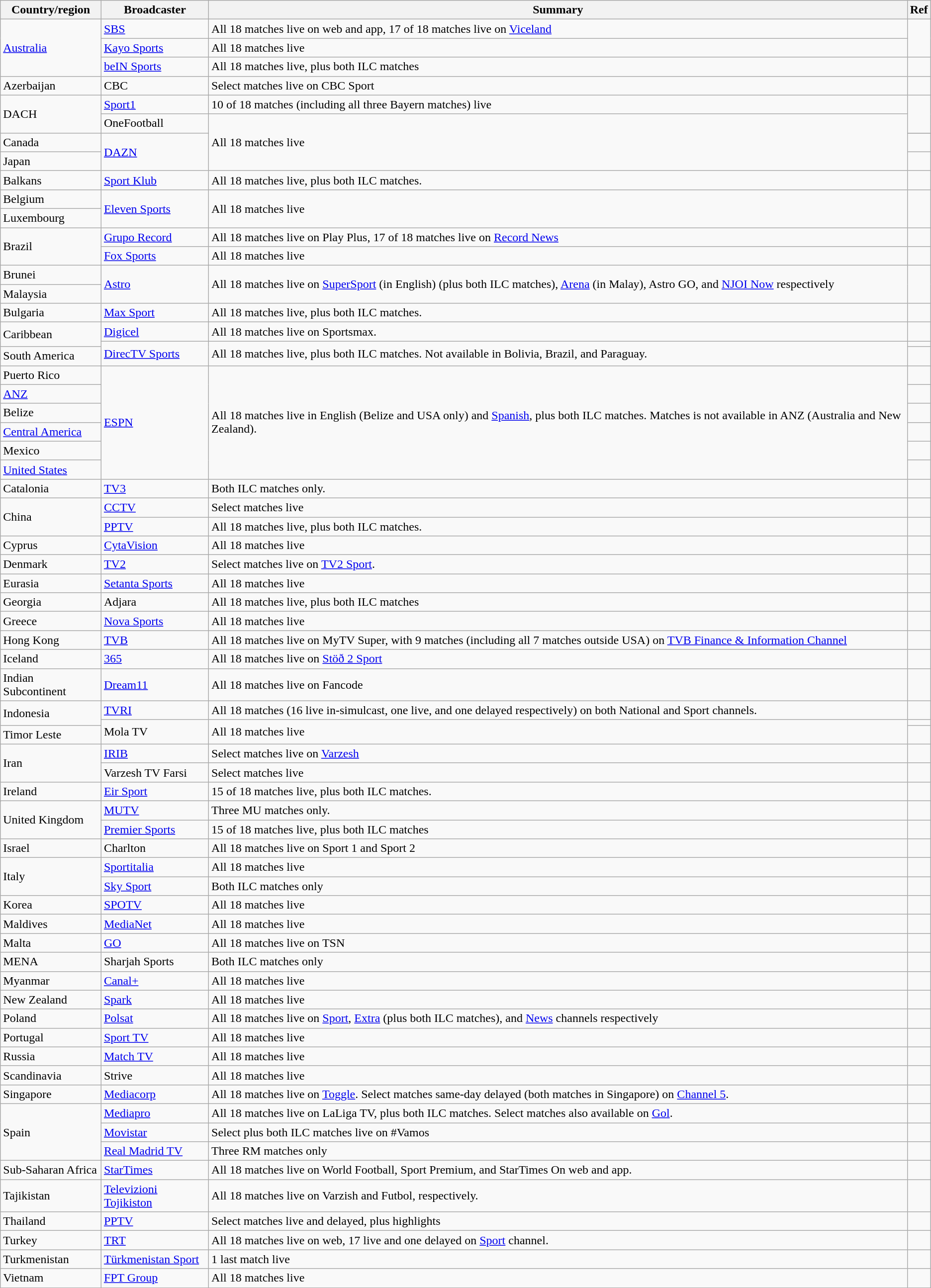<table class="wikitable">
<tr>
<th>Country/region</th>
<th>Broadcaster</th>
<th>Summary</th>
<th>Ref</th>
</tr>
<tr>
<td rowspan="3"><a href='#'>Australia</a></td>
<td><a href='#'>SBS</a></td>
<td>All 18 matches live on web and app, 17 of 18 matches live on <a href='#'>Viceland</a></td>
<td rowspan="2"></td>
</tr>
<tr>
<td><a href='#'>Kayo Sports</a></td>
<td>All 18 matches live</td>
</tr>
<tr>
<td><a href='#'>beIN Sports</a></td>
<td>All 18 matches live, plus both ILC matches</td>
<td></td>
</tr>
<tr>
<td>Azerbaijan</td>
<td>CBC</td>
<td>Select matches live on CBC Sport</td>
<td></td>
</tr>
<tr>
<td rowspan="3">DACH</td>
<td><a href='#'>Sport1</a></td>
<td>10 of 18 matches (including all three Bayern matches) live</td>
<td rowspan="2"></td>
</tr>
<tr>
<td>OneFootball</td>
<td rowspan="4">All 18 matches live</td>
</tr>
<tr>
<td rowspan="3"><a href='#'>DAZN</a></td>
</tr>
<tr>
<td>Canada</td>
<td></td>
</tr>
<tr>
<td>Japan</td>
<td></td>
</tr>
<tr>
<td>Balkans</td>
<td><a href='#'>Sport Klub</a></td>
<td>All 18 matches live, plus both ILC matches.</td>
<td></td>
</tr>
<tr>
<td>Belgium</td>
<td rowspan="2"><a href='#'>Eleven Sports</a></td>
<td rowspan="2">All 18 matches live</td>
<td rowspan="2"></td>
</tr>
<tr>
<td>Luxembourg</td>
</tr>
<tr>
<td rowspan="2">Brazil</td>
<td><a href='#'>Grupo Record</a></td>
<td>All 18 matches live on Play Plus, 17 of 18 matches live on <a href='#'>Record News</a></td>
<td></td>
</tr>
<tr>
<td><a href='#'>Fox Sports</a></td>
<td>All 18 matches live</td>
<td></td>
</tr>
<tr>
<td>Brunei</td>
<td rowspan="2"><a href='#'>Astro</a></td>
<td rowspan="2">All 18 matches live on <a href='#'>SuperSport</a> (in English) (plus both ILC matches), <a href='#'>Arena</a> (in Malay), Astro GO, and <a href='#'>NJOI Now</a> respectively</td>
<td rowspan="2"></td>
</tr>
<tr>
<td>Malaysia</td>
</tr>
<tr>
<td>Bulgaria</td>
<td><a href='#'>Max Sport</a></td>
<td>All 18 matches live, plus both ILC matches.</td>
<td></td>
</tr>
<tr>
<td rowspan="2">Caribbean</td>
<td><a href='#'>Digicel</a></td>
<td>All 18 matches live on Sportsmax.</td>
<td></td>
</tr>
<tr>
<td rowspan="3"><a href='#'>DirecTV Sports</a></td>
<td rowspan="3">All 18 matches live, plus both ILC matches. Not available in Bolivia, Brazil, and Paraguay.</td>
<td></td>
</tr>
<tr>
<td>South America</td>
<td></td>
</tr>
<tr>
<td rowspan="2">Puerto Rico</td>
<td rowspan="2"></td>
</tr>
<tr>
<td rowspan="6"><a href='#'>ESPN</a></td>
<td rowspan="6">All 18 matches live in English (Belize and USA only) and <a href='#'>Spanish</a>, plus both ILC matches. Matches is not available in ANZ (Australia and New Zealand).</td>
</tr>
<tr>
<td><a href='#'>ANZ</a></td>
<td></td>
</tr>
<tr>
<td>Belize</td>
<td></td>
</tr>
<tr>
<td><a href='#'>Central America</a></td>
<td></td>
</tr>
<tr>
<td>Mexico</td>
<td></td>
</tr>
<tr>
<td><a href='#'>United States</a></td>
<td></td>
</tr>
<tr>
<td>Catalonia</td>
<td><a href='#'>TV3</a></td>
<td>Both ILC matches only.</td>
<td></td>
</tr>
<tr>
<td rowspan="2">China</td>
<td><a href='#'>CCTV</a></td>
<td>Select matches live</td>
<td></td>
</tr>
<tr>
<td><a href='#'>PPTV</a></td>
<td>All 18 matches live, plus both ILC matches.</td>
<td></td>
</tr>
<tr>
<td>Cyprus</td>
<td><a href='#'>CytaVision</a></td>
<td>All 18 matches live</td>
<td></td>
</tr>
<tr>
<td>Denmark</td>
<td><a href='#'>TV2</a></td>
<td>Select matches live on <a href='#'>TV2 Sport</a>.</td>
<td></td>
</tr>
<tr>
<td>Eurasia</td>
<td><a href='#'>Setanta Sports</a></td>
<td>All 18 matches live</td>
<td></td>
</tr>
<tr>
<td>Georgia</td>
<td>Adjara</td>
<td>All 18 matches live, plus both ILC matches</td>
<td></td>
</tr>
<tr>
<td>Greece</td>
<td><a href='#'>Nova Sports</a></td>
<td>All 18 matches live</td>
<td></td>
</tr>
<tr>
<td>Hong Kong</td>
<td><a href='#'>TVB</a></td>
<td>All 18 matches live on MyTV Super, with 9 matches (including all 7 matches outside USA) on <a href='#'>TVB Finance & Information Channel</a></td>
<td></td>
</tr>
<tr>
<td>Iceland</td>
<td><a href='#'>365</a></td>
<td>All 18 matches live on <a href='#'>Stöð 2 Sport</a></td>
<td></td>
</tr>
<tr>
<td>Indian Subcontinent</td>
<td><a href='#'>Dream11</a></td>
<td>All 18 matches live on Fancode</td>
<td></td>
</tr>
<tr>
<td rowspan="2">Indonesia</td>
<td><a href='#'>TVRI</a></td>
<td>All 18 matches (16 live in-simulcast, one live, and one delayed respectively) on both National and Sport channels.</td>
<td></td>
</tr>
<tr>
<td rowspan="2">Mola TV</td>
<td rowspan="2">All 18 matches live</td>
<td></td>
</tr>
<tr>
<td>Timor Leste</td>
<td></td>
</tr>
<tr>
<td rowspan="2">Iran</td>
<td><a href='#'>IRIB</a></td>
<td>Select matches live on <a href='#'>Varzesh</a></td>
<td></td>
</tr>
<tr>
<td>Varzesh TV Farsi</td>
<td>Select matches live</td>
<td></td>
</tr>
<tr>
<td rowspan="2">Ireland</td>
<td><a href='#'>Eir Sport</a></td>
<td>15 of 18 matches live, plus both ILC matches.</td>
<td></td>
</tr>
<tr>
<td rowspan="2"><a href='#'>MUTV</a></td>
<td rowspan="2">Three MU matches only.</td>
<td rowspan="2"></td>
</tr>
<tr>
<td rowspan="2">United Kingdom</td>
</tr>
<tr>
<td><a href='#'>Premier Sports</a></td>
<td>15 of 18 matches live, plus both ILC matches</td>
<td></td>
</tr>
<tr>
<td>Israel</td>
<td>Charlton</td>
<td>All 18 matches live on Sport 1 and Sport 2</td>
<td></td>
</tr>
<tr>
<td rowspan="2">Italy</td>
<td><a href='#'>Sportitalia</a></td>
<td>All 18 matches live</td>
<td></td>
</tr>
<tr>
<td><a href='#'>Sky Sport</a></td>
<td>Both ILC matches only</td>
<td></td>
</tr>
<tr>
<td>Korea</td>
<td><a href='#'>SPOTV</a></td>
<td>All 18 matches live</td>
<td></td>
</tr>
<tr>
<td>Maldives</td>
<td><a href='#'>MediaNet</a></td>
<td>All 18 matches live</td>
<td></td>
</tr>
<tr>
<td>Malta</td>
<td><a href='#'>GO</a></td>
<td>All 18 matches live on TSN</td>
<td></td>
</tr>
<tr>
<td>MENA</td>
<td>Sharjah Sports</td>
<td>Both ILC matches only</td>
<td></td>
</tr>
<tr>
<td>Myanmar</td>
<td><a href='#'>Canal+</a></td>
<td>All 18 matches live</td>
<td></td>
</tr>
<tr>
<td>New Zealand</td>
<td><a href='#'>Spark</a></td>
<td>All 18 matches live</td>
<td></td>
</tr>
<tr>
<td>Poland</td>
<td><a href='#'>Polsat</a></td>
<td>All 18 matches live on <a href='#'>Sport</a>, <a href='#'>Extra</a> (plus both ILC matches), and <a href='#'>News</a> channels respectively</td>
<td></td>
</tr>
<tr>
<td>Portugal</td>
<td><a href='#'>Sport TV</a></td>
<td>All 18 matches live</td>
<td></td>
</tr>
<tr>
<td>Russia</td>
<td><a href='#'>Match TV</a></td>
<td>All 18 matches live</td>
<td></td>
</tr>
<tr>
<td>Scandinavia</td>
<td>Strive</td>
<td>All 18 matches live</td>
<td></td>
</tr>
<tr>
<td>Singapore</td>
<td><a href='#'>Mediacorp</a></td>
<td>All 18 matches live on <a href='#'>Toggle</a>. Select matches same-day delayed (both matches in Singapore) on <a href='#'>Channel 5</a>.</td>
<td></td>
</tr>
<tr>
<td rowspan="3">Spain</td>
<td><a href='#'>Mediapro</a></td>
<td>All 18 matches live on LaLiga TV, plus both ILC matches. Select matches also available on <a href='#'>Gol</a>.</td>
<td></td>
</tr>
<tr>
<td><a href='#'>Movistar</a></td>
<td>Select plus both ILC matches live on #Vamos</td>
<td></td>
</tr>
<tr>
<td><a href='#'>Real Madrid TV</a></td>
<td>Three RM matches only</td>
<td></td>
</tr>
<tr>
<td>Sub-Saharan Africa</td>
<td><a href='#'>StarTimes</a></td>
<td>All 18 matches live on World Football, Sport Premium, and StarTimes On web and app.</td>
<td></td>
</tr>
<tr>
<td>Tajikistan</td>
<td><a href='#'>Televizioni Tojikiston</a></td>
<td>All 18 matches live on Varzish and Futbol, respectively.</td>
<td></td>
</tr>
<tr>
<td>Thailand</td>
<td><a href='#'>PPTV</a></td>
<td>Select matches live and delayed, plus highlights</td>
<td></td>
</tr>
<tr>
<td>Turkey</td>
<td><a href='#'>TRT</a></td>
<td>All 18 matches live on web, 17 live and one delayed on <a href='#'>Sport</a> channel.</td>
<td></td>
</tr>
<tr>
<td>Turkmenistan</td>
<td><a href='#'>Türkmenistan Sport</a></td>
<td>1 last match live</td>
<td></td>
</tr>
<tr>
<td>Vietnam</td>
<td><a href='#'>FPT Group</a></td>
<td>All 18 matches live</td>
<td></td>
</tr>
</table>
